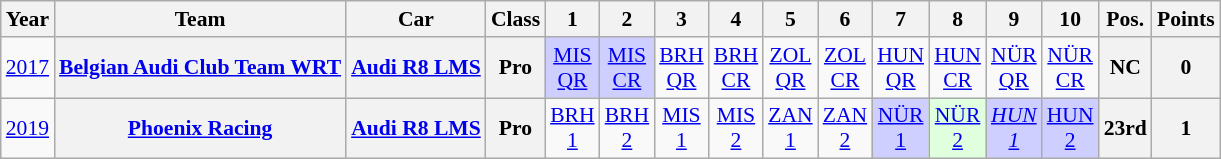<table class="wikitable" border="1" style="text-align:center; font-size:90%;">
<tr>
<th>Year</th>
<th>Team</th>
<th>Car</th>
<th>Class</th>
<th>1</th>
<th>2</th>
<th>3</th>
<th>4</th>
<th>5</th>
<th>6</th>
<th>7</th>
<th>8</th>
<th>9</th>
<th>10</th>
<th>Pos.</th>
<th>Points</th>
</tr>
<tr>
<td><a href='#'>2017</a></td>
<th><a href='#'>Belgian Audi Club Team WRT</a></th>
<th><a href='#'>Audi R8 LMS</a></th>
<th>Pro</th>
<td style="background:#CFCFFF;"><a href='#'>MIS<br>QR</a><br></td>
<td style="background:#CFCFFF;"><a href='#'>MIS<br>CR</a><br></td>
<td><a href='#'>BRH<br>QR</a></td>
<td><a href='#'>BRH<br>CR</a></td>
<td><a href='#'>ZOL<br>QR</a></td>
<td><a href='#'>ZOL<br>CR</a></td>
<td><a href='#'>HUN<br>QR</a></td>
<td><a href='#'>HUN<br>CR</a></td>
<td><a href='#'>NÜR<br>QR</a></td>
<td><a href='#'>NÜR<br>CR</a></td>
<th>NC</th>
<th>0</th>
</tr>
<tr>
<td><a href='#'>2019</a></td>
<th><a href='#'>Phoenix Racing</a></th>
<th><a href='#'>Audi R8 LMS</a></th>
<th>Pro</th>
<td><a href='#'>BRH<br>1</a></td>
<td><a href='#'>BRH<br>2</a></td>
<td><a href='#'>MIS<br>1</a></td>
<td><a href='#'>MIS<br>2</a></td>
<td><a href='#'>ZAN<br>1</a></td>
<td><a href='#'>ZAN<br>2</a></td>
<td style="background:#CFCFFF;"><a href='#'>NÜR<br>1</a><br></td>
<td style="background:#DFFFDF;"><a href='#'>NÜR<br>2</a><br></td>
<td style="background:#CFCFFF;"><em><a href='#'>HUN<br>1</a></em><br></td>
<td style="background:#CFCFFF;"><a href='#'>HUN<br>2</a><br></td>
<th>23rd</th>
<th>1</th>
</tr>
</table>
